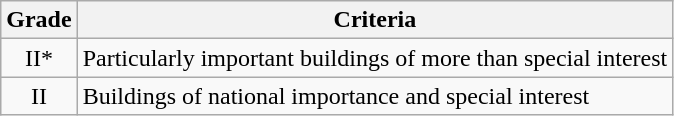<table class="wikitable">
<tr>
<th>Grade</th>
<th>Criteria</th>
</tr>
<tr>
<td align="center" >II*</td>
<td>Particularly important buildings of more than special interest</td>
</tr>
<tr>
<td align="center" >II</td>
<td>Buildings of national importance and special interest</td>
</tr>
</table>
